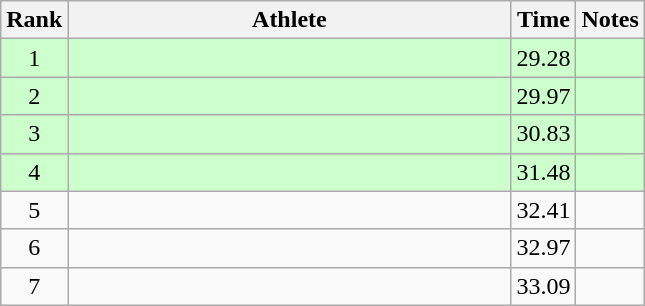<table class="wikitable" style="text-align:center">
<tr>
<th>Rank</th>
<th Style="width:18em">Athlete</th>
<th>Time</th>
<th>Notes</th>
</tr>
<tr style="background:#cfc">
<td>1</td>
<td style="text-align:left"></td>
<td>29.28</td>
<td></td>
</tr>
<tr style="background:#cfc">
<td>2</td>
<td style="text-align:left"></td>
<td>29.97</td>
<td></td>
</tr>
<tr style="background:#cfc">
<td>3</td>
<td style="text-align:left"></td>
<td>30.83</td>
<td></td>
</tr>
<tr style="background:#cfc">
<td>4</td>
<td style="text-align:left"></td>
<td>31.48</td>
<td></td>
</tr>
<tr>
<td>5</td>
<td style="text-align:left"></td>
<td>32.41</td>
<td></td>
</tr>
<tr>
<td>6</td>
<td style="text-align:left"></td>
<td>32.97</td>
<td></td>
</tr>
<tr>
<td>7</td>
<td style="text-align:left"></td>
<td>33.09</td>
<td></td>
</tr>
</table>
